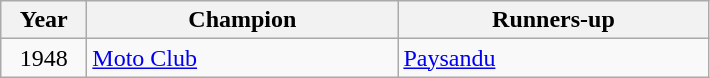<table class="wikitable">
<tr>
<th width=50>Year</th>
<th width=200>Champion</th>
<th width=200>Runners-up</th>
</tr>
<tr>
<td align=center>1948</td>
<td> <a href='#'>Moto Club</a></td>
<td> <a href='#'>Paysandu</a></td>
</tr>
</table>
